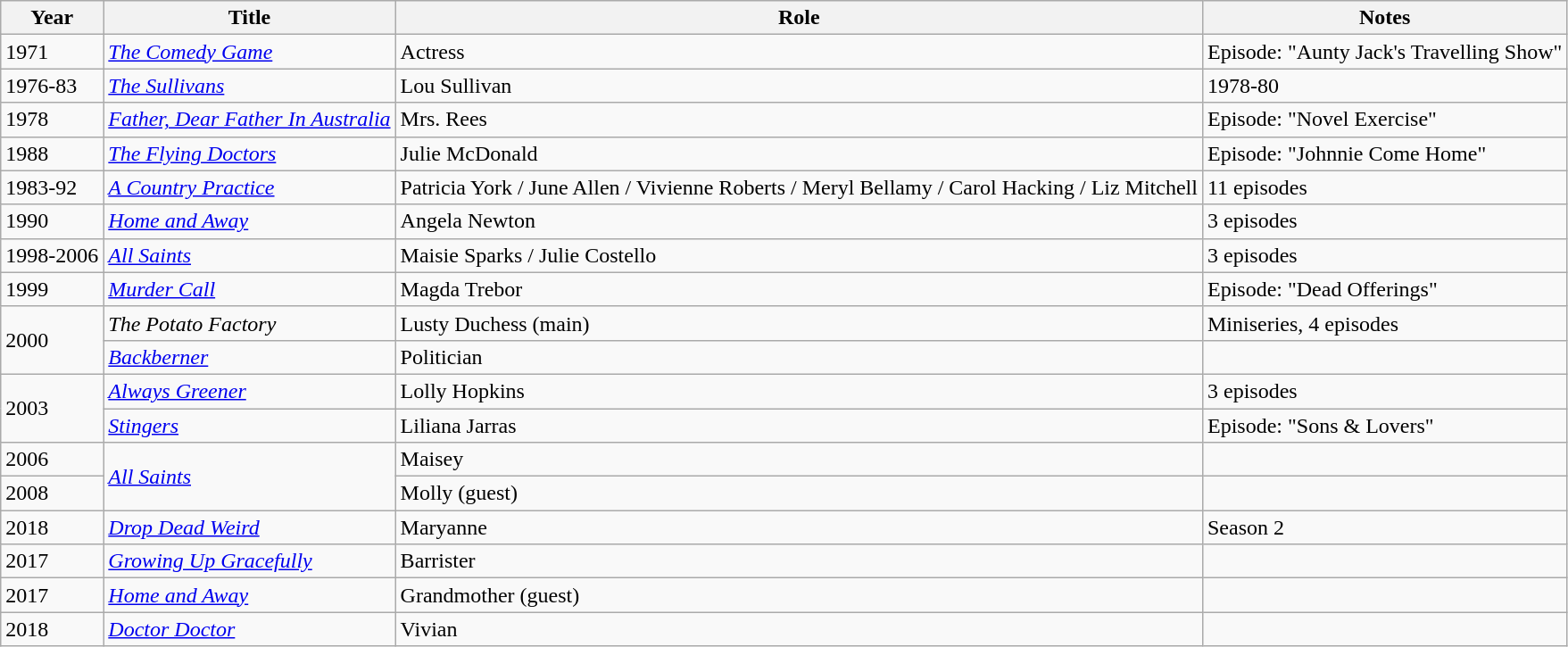<table class="wikitable">
<tr>
<th>Year</th>
<th>Title</th>
<th>Role</th>
<th>Notes</th>
</tr>
<tr>
<td>1971</td>
<td><em><a href='#'>The Comedy Game</a></em></td>
<td>Actress</td>
<td>Episode: "Aunty Jack's Travelling Show"</td>
</tr>
<tr>
<td>1976-83</td>
<td><em><a href='#'>The Sullivans</a></em></td>
<td>Lou Sullivan</td>
<td>1978-80</td>
</tr>
<tr>
<td>1978</td>
<td><em><a href='#'>Father, Dear Father In Australia</a></em></td>
<td>Mrs. Rees</td>
<td>Episode: "Novel Exercise"</td>
</tr>
<tr>
<td>1988</td>
<td><em><a href='#'>The Flying Doctors</a></em></td>
<td>Julie McDonald</td>
<td>Episode: "Johnnie Come Home"</td>
</tr>
<tr>
<td>1983-92</td>
<td><em><a href='#'>A Country Practice</a></em></td>
<td>Patricia York / June Allen / Vivienne Roberts / Meryl Bellamy / Carol Hacking / Liz Mitchell</td>
<td>11 episodes</td>
</tr>
<tr>
<td>1990</td>
<td><em><a href='#'>Home and Away</a></em></td>
<td>Angela Newton</td>
<td>3 episodes</td>
</tr>
<tr>
<td>1998-2006</td>
<td><em><a href='#'>All Saints</a></em></td>
<td>Maisie Sparks / Julie Costello</td>
<td>3 episodes</td>
</tr>
<tr>
<td>1999</td>
<td><em><a href='#'>Murder Call</a></em></td>
<td>Magda Trebor</td>
<td>Episode: "Dead Offerings"</td>
</tr>
<tr>
<td rowspan="2">2000</td>
<td><em>The Potato Factory</em></td>
<td>Lusty Duchess (main)</td>
<td>Miniseries, 4 episodes</td>
</tr>
<tr>
<td><em><a href='#'>Backberner</a></em></td>
<td>Politician</td>
<td></td>
</tr>
<tr>
<td rowspan="2">2003</td>
<td><em><a href='#'>Always Greener</a></em></td>
<td>Lolly Hopkins</td>
<td>3 episodes</td>
</tr>
<tr>
<td><em><a href='#'>Stingers</a></em></td>
<td>Liliana Jarras</td>
<td>Episode: "Sons & Lovers"</td>
</tr>
<tr>
<td>2006</td>
<td rowspan="2"><em><a href='#'>All Saints</a></em></td>
<td>Maisey</td>
<td></td>
</tr>
<tr>
<td>2008</td>
<td>Molly (guest)</td>
<td></td>
</tr>
<tr>
<td>2018</td>
<td><em><a href='#'>Drop Dead Weird</a></em></td>
<td>Maryanne</td>
<td>Season 2</td>
</tr>
<tr>
<td>2017</td>
<td><em><a href='#'>Growing Up Gracefully</a></em></td>
<td>Barrister</td>
<td></td>
</tr>
<tr>
<td>2017</td>
<td><em><a href='#'>Home and Away</a></em></td>
<td>Grandmother (guest)</td>
<td></td>
</tr>
<tr>
<td>2018</td>
<td><em><a href='#'>Doctor Doctor</a></em></td>
<td>Vivian</td>
<td></td>
</tr>
</table>
